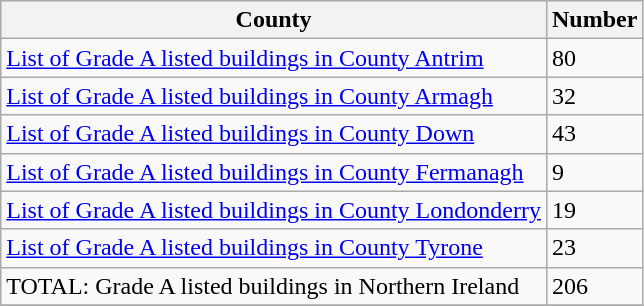<table class="wikitable sortable">
<tr>
<th><strong>County</strong></th>
<th><strong>Number</strong></th>
</tr>
<tr ->
<td><a href='#'>List of Grade A listed buildings in County Antrim</a></td>
<td>80</td>
</tr>
<tr ->
<td><a href='#'>List of Grade A listed buildings in County Armagh</a></td>
<td>32</td>
</tr>
<tr ->
<td><a href='#'>List of Grade A listed buildings in County Down</a></td>
<td>43</td>
</tr>
<tr ->
<td><a href='#'>List of Grade A listed buildings in County Fermanagh</a></td>
<td>9</td>
</tr>
<tr ->
<td><a href='#'>List of Grade A listed buildings in County Londonderry</a></td>
<td>19</td>
</tr>
<tr ->
<td><a href='#'>List of Grade A listed buildings in County Tyrone</a></td>
<td>23</td>
</tr>
<tr -class=sortbottom>
<td>TOTAL: Grade A listed buildings in Northern Ireland</td>
<td>206</td>
</tr>
<tr ->
</tr>
</table>
